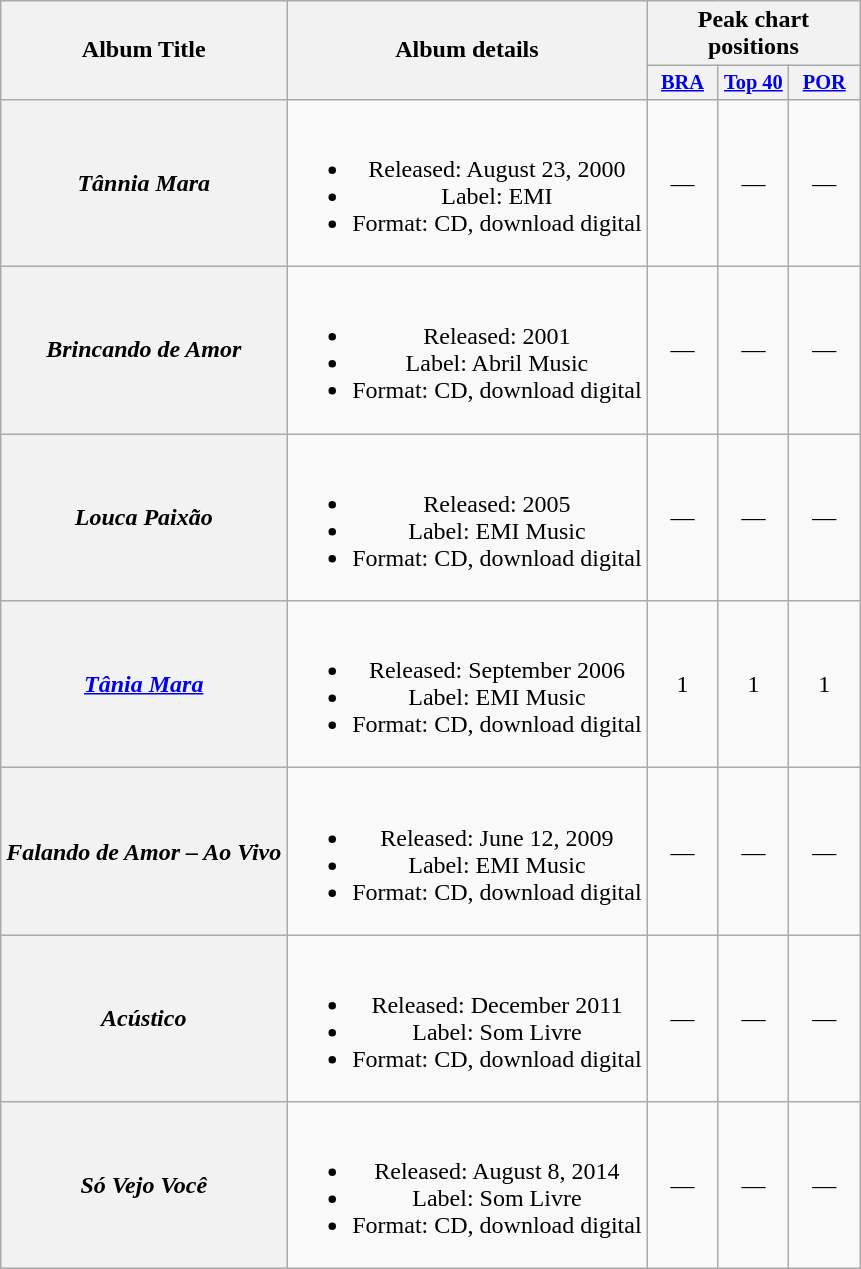<table class="wikitable plainrowheaders" style="text-align:center;" border="1">
<tr>
<th scope="col" rowspan="2">Album Title</th>
<th scope="col" rowspan="2">Album details</th>
<th scope="col" colspan="3">Peak chart positions</th>
</tr>
<tr>
<th scope="col" style="width:3em;font-size:85%;"><a href='#'>BRA</a><br></th>
<th scope="col" style="width:3em;font-size:85%;"><a href='#'>Top 40</a><br></th>
<th scope="col" style="width:3em;font-size:85%;"><a href='#'>POR</a></th>
</tr>
<tr>
<th scope="row"><strong><em>Tânnia Mara</em></strong></th>
<td><br><ul><li>Released: August 23, 2000</li><li>Label: EMI</li><li>Format: CD, download digital</li></ul></td>
<td>—</td>
<td>—</td>
<td>—</td>
</tr>
<tr>
<th scope="row"><strong><em>Brincando de Amor</em></strong></th>
<td><br><ul><li>Released: 2001</li><li>Label: Abril Music</li><li>Format: CD, download digital</li></ul></td>
<td>—</td>
<td>—</td>
<td>—</td>
</tr>
<tr>
<th scope="row"><strong><em>Louca Paixão</em></strong></th>
<td><br><ul><li>Released: 2005</li><li>Label: EMI Music</li><li>Format: CD, download digital</li></ul></td>
<td>—</td>
<td>—</td>
<td>—</td>
</tr>
<tr>
<th scope="row"><strong><em><a href='#'>Tânia Mara</a></em></strong></th>
<td><br><ul><li>Released: September 2006</li><li>Label: EMI Music</li><li>Format: CD, download digital</li></ul></td>
<td>1</td>
<td>1</td>
<td>1</td>
</tr>
<tr>
<th scope="row"><strong><em>Falando de Amor – Ao Vivo</em></strong></th>
<td><br><ul><li>Released: June 12, 2009</li><li>Label: EMI Music</li><li>Format: CD, download digital</li></ul></td>
<td>—</td>
<td>—</td>
<td>—</td>
</tr>
<tr>
<th scope="row"><strong><em>Acústico</em></strong></th>
<td><br><ul><li>Released: December 2011</li><li>Label: Som Livre</li><li>Format: CD, download digital</li></ul></td>
<td>—</td>
<td>—</td>
<td>—</td>
</tr>
<tr>
<th scope="row"><strong><em>Só Vejo Você</em></strong></th>
<td><br><ul><li>Released: August 8, 2014</li><li>Label: Som Livre</li><li>Format: CD, download digital</li></ul></td>
<td>—</td>
<td>—</td>
<td>—</td>
</tr>
</table>
